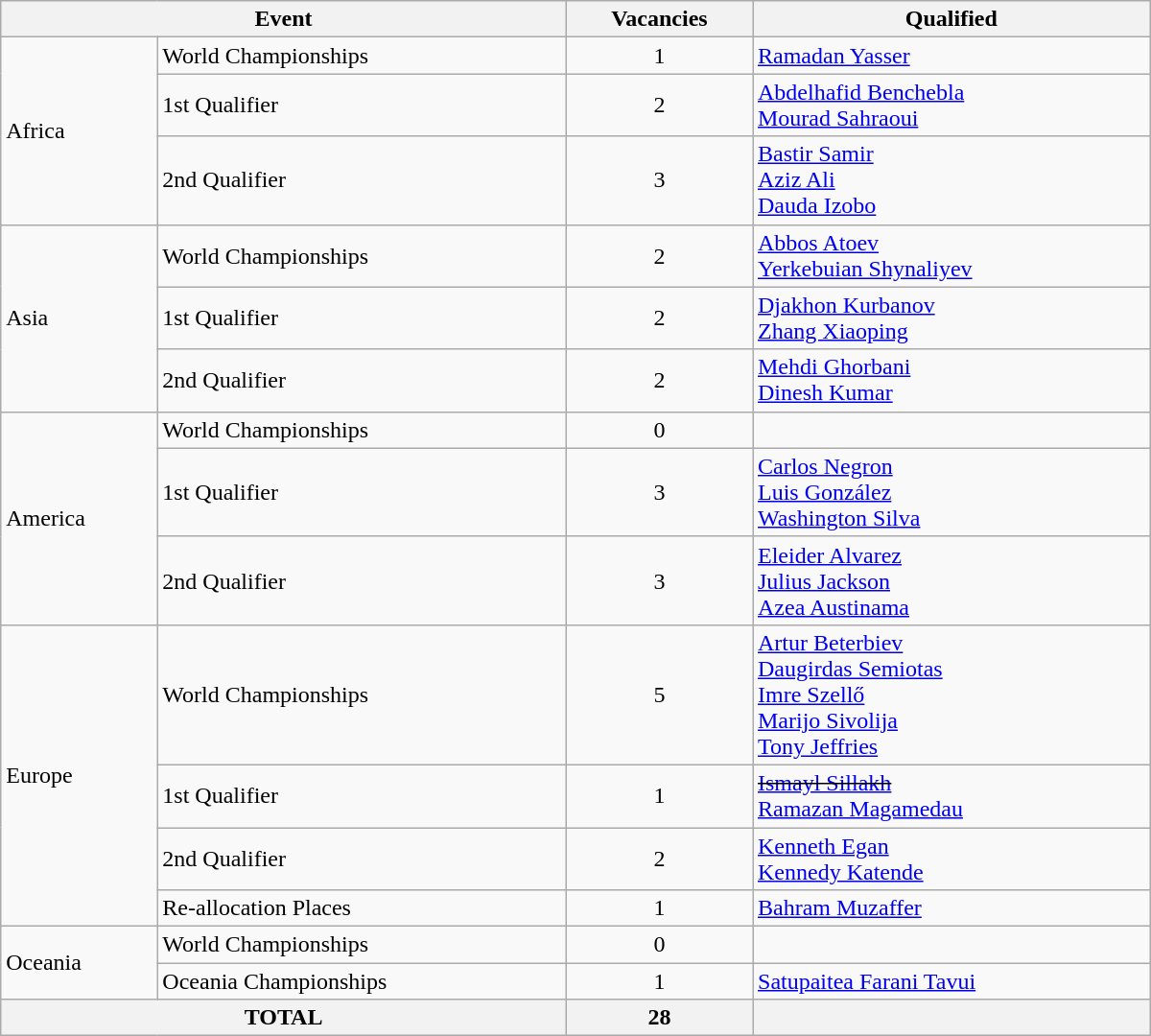<table class = "wikitable" width=800>
<tr>
<th colspan="2">Event</th>
<th>Vacancies</th>
<th>Qualified</th>
</tr>
<tr>
<td rowspan="3">Africa</td>
<td>World Championships</td>
<td align="center">1</td>
<td> <a href='#'>Ramadan Yasser</a></td>
</tr>
<tr>
<td>1st Qualifier</td>
<td align="center">2</td>
<td> <a href='#'>Abdelhafid Benchebla</a><br> <a href='#'>Mourad Sahraoui</a></td>
</tr>
<tr>
<td>2nd Qualifier</td>
<td align="center">3</td>
<td> <a href='#'>Bastir Samir</a> <br>  <a href='#'>Aziz Ali</a> <br>  <a href='#'>Dauda Izobo</a></td>
</tr>
<tr>
<td rowspan="3">Asia</td>
<td>World Championships</td>
<td align="center">2</td>
<td> <a href='#'>Abbos Atoev</a><br> <a href='#'>Yerkebuian Shynaliyev</a></td>
</tr>
<tr>
<td>1st Qualifier</td>
<td align="center">2</td>
<td> <a href='#'>Djakhon Kurbanov</a><br> <a href='#'>Zhang Xiaoping</a></td>
</tr>
<tr>
<td>2nd Qualifier</td>
<td align="center">2</td>
<td> <a href='#'>Mehdi Ghorbani</a> <br>  <a href='#'>Dinesh Kumar</a></td>
</tr>
<tr>
<td rowspan="3">America</td>
<td>World Championships</td>
<td align="center">0</td>
<td></td>
</tr>
<tr>
<td>1st Qualifier</td>
<td align="center">3</td>
<td> <a href='#'>Carlos Negron</a> <br>  <a href='#'>Luis González</a> <br>  <a href='#'>Washington Silva</a></td>
</tr>
<tr>
<td>2nd Qualifier</td>
<td align="center">3</td>
<td> <a href='#'>Eleider Alvarez</a> <br>  <a href='#'>Julius Jackson</a> <br>  <a href='#'>Azea Austinama</a></td>
</tr>
<tr>
<td rowspan="4">Europe</td>
<td>World Championships</td>
<td align="center">5</td>
<td> <a href='#'>Artur Beterbiev</a><br> <a href='#'>Daugirdas Semiotas</a><br> <a href='#'>Imre Szellő</a><br> <a href='#'>Marijo Sivolija</a><br> <a href='#'>Tony Jeffries</a></td>
</tr>
<tr>
<td>1st Qualifier</td>
<td align="center">1</td>
<td><s> <a href='#'>Ismayl Sillakh</a></s> <br>  <a href='#'>Ramazan Magamedau</a></td>
</tr>
<tr>
<td>2nd Qualifier</td>
<td align="center">2</td>
<td> <a href='#'>Kenneth Egan</a> <br>  <a href='#'>Kennedy Katende</a></td>
</tr>
<tr>
<td>Re-allocation Places</td>
<td align="center">1</td>
<td> <a href='#'>Bahram Muzaffer</a></td>
</tr>
<tr>
<td rowspan="2">Oceania</td>
<td>World Championships</td>
<td align="center">0</td>
<td></td>
</tr>
<tr>
<td>Oceania Championships</td>
<td align="center">1</td>
<td> <a href='#'>Satupaitea Farani Tavui</a></td>
</tr>
<tr>
<th colspan="2">TOTAL</th>
<th>28</th>
<th></th>
</tr>
</table>
